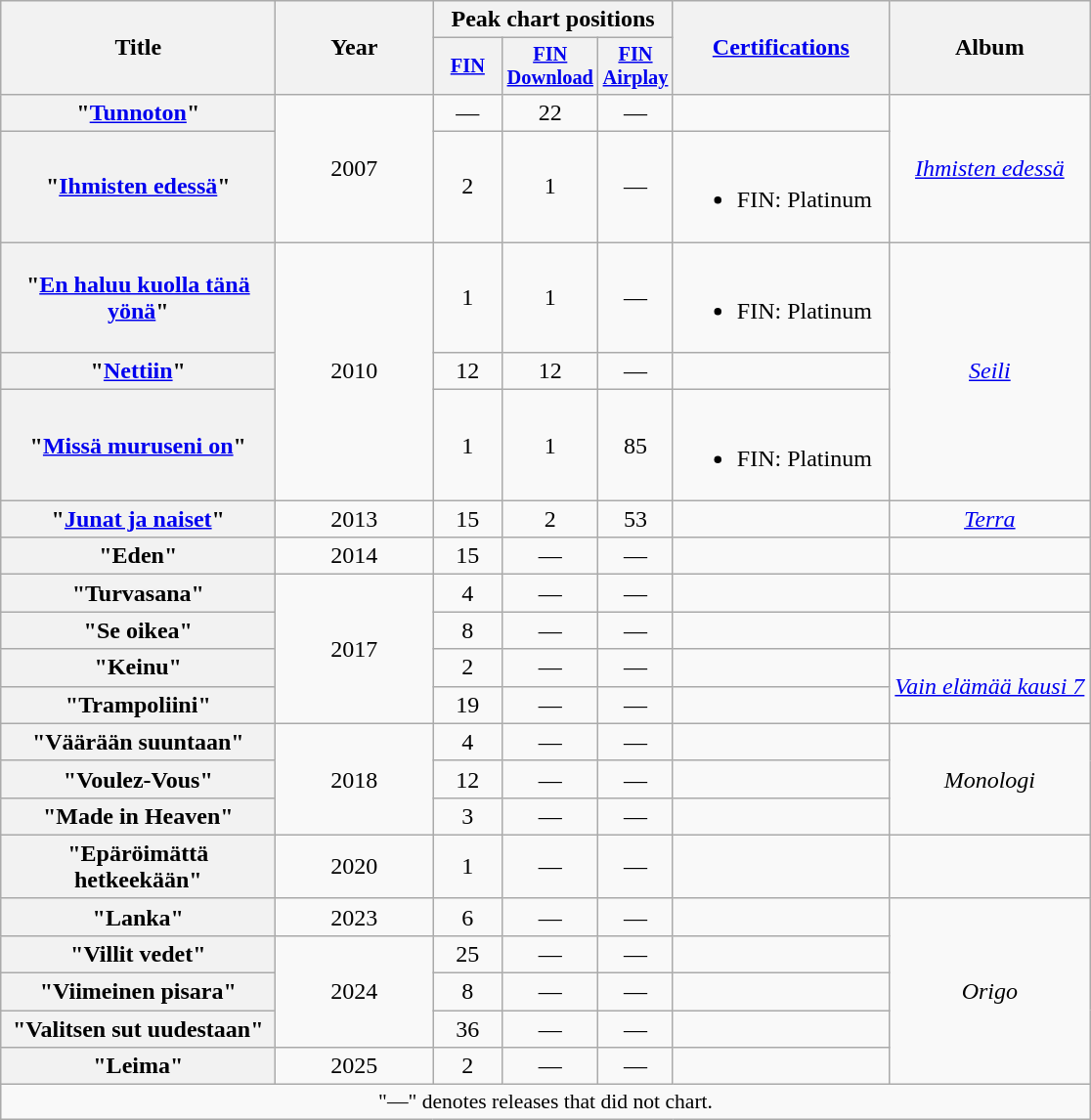<table class="wikitable plainrowheaders" style="text-align:center;">
<tr>
<th rowspan="2" width="180">Title</th>
<th rowspan="2" width="100">Year</th>
<th colspan="3" width="100">Peak chart positions</th>
<th rowspan="2" width="140"><a href='#'>Certifications</a><br></th>
<th rowspan="2" width="130">Album</th>
</tr>
<tr>
<th style="width:3em;font-size:85%"><a href='#'>FIN</a><br></th>
<th style="width:3em;font-size:85%"><a href='#'>FIN<br>Download</a><br></th>
<th style="width:3em;font-size:85%"><a href='#'>FIN<br>Airplay</a><br></th>
</tr>
<tr>
<th scope="row">"<a href='#'>Tunnoton</a>"</th>
<td rowspan="2">2007</td>
<td>—</td>
<td>22</td>
<td>—</td>
<td align="left"></td>
<td rowspan="2"><em><a href='#'>Ihmisten edessä</a></em></td>
</tr>
<tr>
<th scope="row">"<a href='#'>Ihmisten edessä</a>"</th>
<td>2</td>
<td>1</td>
<td>—</td>
<td align="left"><br><ul><li>FIN: Platinum</li></ul></td>
</tr>
<tr>
<th scope="row">"<a href='#'>En haluu kuolla tänä yönä</a>"</th>
<td rowspan="3">2010</td>
<td>1</td>
<td>1</td>
<td>—</td>
<td align="left"><br><ul><li>FIN: Platinum</li></ul></td>
<td rowspan="3"><em><a href='#'>Seili</a></em></td>
</tr>
<tr>
<th scope="row">"<a href='#'>Nettiin</a>"</th>
<td>12</td>
<td>12</td>
<td>—</td>
<td align="left"></td>
</tr>
<tr>
<th scope="row">"<a href='#'>Missä muruseni on</a>"</th>
<td>1</td>
<td>1</td>
<td>85</td>
<td align="left"><br><ul><li>FIN: Platinum</li></ul></td>
</tr>
<tr>
<th scope="row">"<a href='#'>Junat ja naiset</a>"</th>
<td>2013</td>
<td>15</td>
<td>2</td>
<td>53</td>
<td align="left"></td>
<td><em><a href='#'>Terra</a></em></td>
</tr>
<tr>
<th scope="row">"Eden"</th>
<td>2014</td>
<td>15</td>
<td>—</td>
<td>—</td>
<td align="left"></td>
<td></td>
</tr>
<tr>
<th scope="row">"Turvasana"</th>
<td rowspan="4">2017</td>
<td>4</td>
<td>—</td>
<td>—</td>
<td align="left"></td>
<td></td>
</tr>
<tr>
<th scope="row">"Se oikea"</th>
<td>8</td>
<td>—</td>
<td>—</td>
<td align="left"></td>
<td></td>
</tr>
<tr>
<th scope="row">"Keinu"</th>
<td>2</td>
<td>—</td>
<td>—</td>
<td align="left"></td>
<td rowspan="2"><em><a href='#'>Vain elämää kausi 7</a></em></td>
</tr>
<tr>
<th scope="row">"Trampoliini"</th>
<td>19</td>
<td>—</td>
<td>—</td>
<td align="left"></td>
</tr>
<tr>
<th scope="row">"Väärään suuntaan"</th>
<td rowspan="3">2018</td>
<td>4</td>
<td>—</td>
<td>—</td>
<td align="left"></td>
<td rowspan="3"><em>Monologi</em></td>
</tr>
<tr>
<th scope="row">"Voulez-Vous"</th>
<td>12</td>
<td>—</td>
<td>—</td>
<td align="left"></td>
</tr>
<tr>
<th scope="row">"Made in Heaven"</th>
<td>3</td>
<td>—</td>
<td>—</td>
<td align="left"></td>
</tr>
<tr>
<th scope="row">"Epäröimättä hetkeekään"<br></th>
<td>2020</td>
<td>1</td>
<td>—</td>
<td>—</td>
<td align="left"></td>
<td></td>
</tr>
<tr>
<th scope="row">"Lanka"</th>
<td>2023</td>
<td>6</td>
<td>—</td>
<td>—</td>
<td align="left"></td>
<td rowspan="5"><em>Origo</em></td>
</tr>
<tr>
<th scope="row">"Villit vedet"</th>
<td rowspan="3">2024</td>
<td>25</td>
<td>—</td>
<td>—</td>
<td align="left"></td>
</tr>
<tr>
<th scope="row">"Viimeinen pisara"<br></th>
<td>8</td>
<td>—</td>
<td>—</td>
<td align="left"></td>
</tr>
<tr>
<th scope="row">"Valitsen sut uudestaan"</th>
<td>36</td>
<td>—</td>
<td>—</td>
<td align="left"></td>
</tr>
<tr>
<th scope="row">"Leima"<br></th>
<td>2025</td>
<td>2<br></td>
<td>—</td>
<td>—</td>
<td align="left"></td>
</tr>
<tr>
<td align="center" colspan="8" style="font-size:90%">"—" denotes releases that did not chart.</td>
</tr>
</table>
